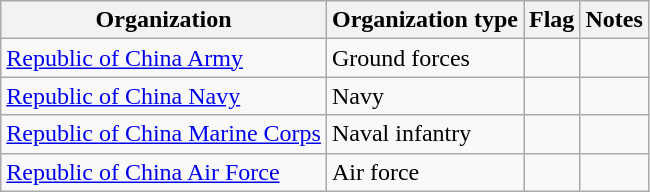<table class="wikitable">
<tr>
<th>Organization</th>
<th>Organization type</th>
<th>Flag</th>
<th>Notes</th>
</tr>
<tr>
<td><a href='#'>Republic of China Army</a></td>
<td>Ground forces</td>
<td></td>
<td></td>
</tr>
<tr>
<td><a href='#'>Republic of China Navy</a></td>
<td>Navy</td>
<td></td>
<td></td>
</tr>
<tr>
<td><a href='#'>Republic of China Marine Corps</a></td>
<td>Naval infantry</td>
<td></td>
<td></td>
</tr>
<tr>
<td><a href='#'>Republic of China Air Force</a></td>
<td>Air force</td>
<td></td>
<td></td>
</tr>
</table>
